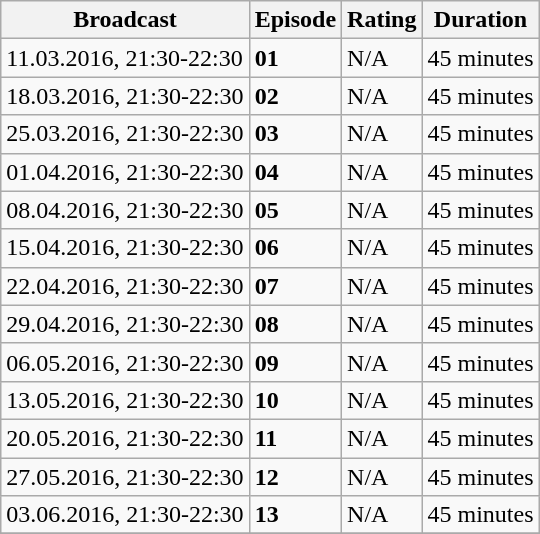<table class="wikitable">
<tr>
<th>Broadcast</th>
<th>Episode</th>
<th>Rating</th>
<th>Duration</th>
</tr>
<tr>
<td>11.03.2016, 21:30-22:30</td>
<td><strong>01</strong></td>
<td>N/A</td>
<td>45 minutes</td>
</tr>
<tr>
<td>18.03.2016, 21:30-22:30</td>
<td><strong>02</strong></td>
<td>N/A</td>
<td>45 minutes</td>
</tr>
<tr>
<td>25.03.2016, 21:30-22:30</td>
<td><strong>03</strong></td>
<td>N/A</td>
<td>45 minutes</td>
</tr>
<tr>
<td>01.04.2016, 21:30-22:30</td>
<td><strong>04</strong></td>
<td>N/A</td>
<td>45 minutes</td>
</tr>
<tr>
<td>08.04.2016, 21:30-22:30</td>
<td><strong>05</strong></td>
<td>N/A</td>
<td>45 minutes</td>
</tr>
<tr>
<td>15.04.2016, 21:30-22:30</td>
<td><strong>06</strong></td>
<td>N/A</td>
<td>45 minutes</td>
</tr>
<tr>
<td>22.04.2016, 21:30-22:30</td>
<td><strong>07</strong></td>
<td>N/A</td>
<td>45 minutes</td>
</tr>
<tr>
<td>29.04.2016, 21:30-22:30</td>
<td><strong>08</strong></td>
<td>N/A</td>
<td>45 minutes</td>
</tr>
<tr>
<td>06.05.2016, 21:30-22:30</td>
<td><strong>09</strong></td>
<td>N/A</td>
<td>45 minutes</td>
</tr>
<tr>
<td>13.05.2016, 21:30-22:30</td>
<td><strong>10</strong></td>
<td>N/A</td>
<td>45 minutes</td>
</tr>
<tr>
<td>20.05.2016, 21:30-22:30</td>
<td><strong>11</strong></td>
<td>N/A</td>
<td>45 minutes</td>
</tr>
<tr>
<td>27.05.2016, 21:30-22:30</td>
<td><strong>12</strong></td>
<td>N/A</td>
<td>45 minutes</td>
</tr>
<tr>
<td>03.06.2016, 21:30-22:30</td>
<td><strong>13</strong></td>
<td>N/A</td>
<td>45 minutes</td>
</tr>
<tr>
</tr>
</table>
